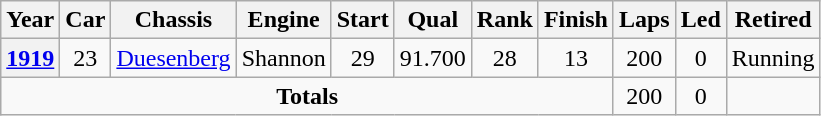<table class="wikitable" style="text-align:center">
<tr>
<th>Year</th>
<th>Car</th>
<th>Chassis</th>
<th>Engine</th>
<th>Start</th>
<th>Qual</th>
<th>Rank</th>
<th>Finish</th>
<th>Laps</th>
<th>Led</th>
<th>Retired</th>
</tr>
<tr>
<th><a href='#'>1919</a></th>
<td>23</td>
<td><a href='#'>Duesenberg</a></td>
<td>Shannon</td>
<td>29</td>
<td>91.700</td>
<td>28</td>
<td>13</td>
<td>200</td>
<td>0</td>
<td>Running</td>
</tr>
<tr>
<td colspan=8><strong>Totals</strong></td>
<td>200</td>
<td>0</td>
<td></td>
</tr>
</table>
